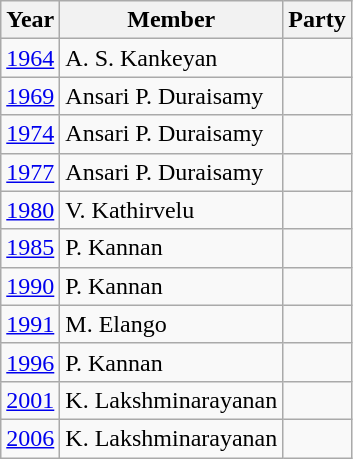<table class="wikitable sortable">
<tr>
<th>Year</th>
<th>Member</th>
<th colspan=2>Party</th>
</tr>
<tr>
<td><a href='#'>1964</a></td>
<td>A. S. Kankeyan</td>
<td></td>
</tr>
<tr>
<td><a href='#'>1969</a></td>
<td>Ansari P. Duraisamy</td>
<td></td>
</tr>
<tr>
<td><a href='#'>1974</a></td>
<td>Ansari P. Duraisamy</td>
<td></td>
</tr>
<tr>
<td><a href='#'>1977</a></td>
<td>Ansari P. Duraisamy</td>
<td></td>
</tr>
<tr>
<td><a href='#'>1980</a></td>
<td>V. Kathirvelu</td>
<td></td>
</tr>
<tr>
<td><a href='#'>1985</a></td>
<td>P. Kannan</td>
<td></td>
</tr>
<tr>
<td><a href='#'>1990</a></td>
<td>P. Kannan</td>
<td></td>
</tr>
<tr>
<td><a href='#'>1991</a></td>
<td>M. Elango</td>
<td></td>
</tr>
<tr>
<td><a href='#'>1996</a></td>
<td>P. Kannan</td>
<td></td>
</tr>
<tr>
<td><a href='#'>2001</a></td>
<td>K. Lakshminarayanan</td>
<td></td>
</tr>
<tr>
<td><a href='#'>2006</a></td>
<td>K. Lakshminarayanan</td>
<td></td>
</tr>
</table>
